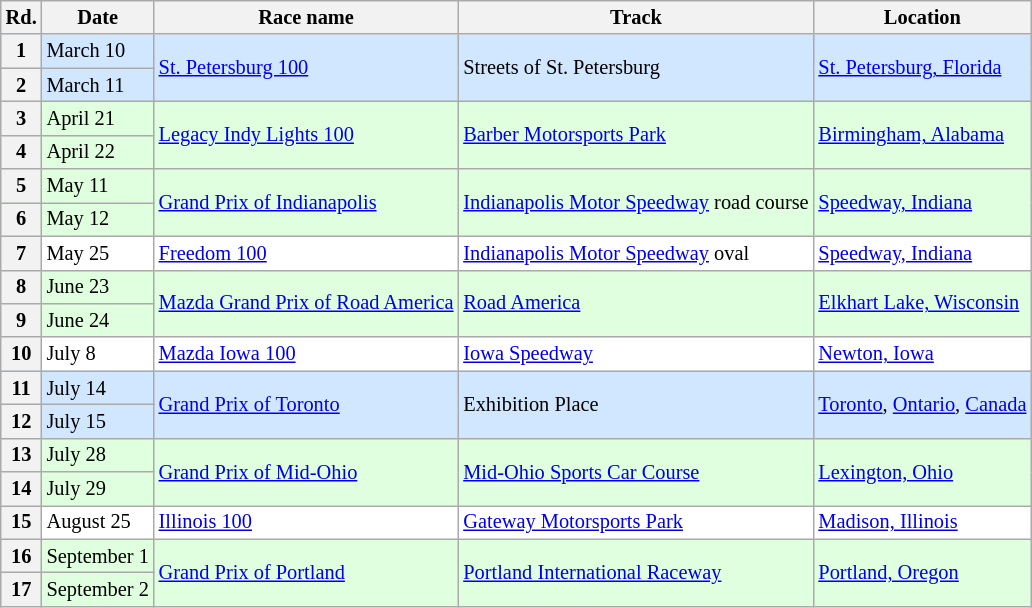<table class="wikitable" style="font-size: 85%">
<tr>
<th>Rd.</th>
<th>Date</th>
<th>Race name</th>
<th>Track</th>
<th>Location</th>
</tr>
<tr style="background:#D0E7FF;">
<th>1</th>
<td>March 10</td>
<td rowspan=2> <a href='#'>St. Petersburg 100</a></td>
<td rowspan=2>Streets of St. Petersburg</td>
<td rowspan=2><a href='#'>St. Petersburg, Florida</a></td>
</tr>
<tr style="background:#D0E7FF;">
<th>2</th>
<td>March 11</td>
</tr>
<tr style="background:#DFFFDF;">
<th>3</th>
<td>April 21</td>
<td rowspan=2> <a href='#'>Legacy Indy Lights 100</a></td>
<td rowspan=2><a href='#'>Barber Motorsports Park</a></td>
<td rowspan=2><a href='#'>Birmingham, Alabama</a></td>
</tr>
<tr style="background:#DFFFDF;">
<th>4</th>
<td>April 22</td>
</tr>
<tr style="background:#DFFFDF;">
<th>5</th>
<td>May 11</td>
<td rowspan=2> <a href='#'>Grand Prix of Indianapolis</a></td>
<td rowspan=2><a href='#'>Indianapolis Motor Speedway</a> road course</td>
<td rowspan=2><a href='#'>Speedway, Indiana</a></td>
</tr>
<tr style="background:#DFFFDF;">
<th>6</th>
<td>May 12</td>
</tr>
<tr style="background:#FFFFFF;">
<th>7</th>
<td>May 25</td>
<td> <a href='#'>Freedom 100</a></td>
<td><a href='#'>Indianapolis Motor Speedway</a> oval</td>
<td><a href='#'>Speedway, Indiana</a></td>
</tr>
<tr style="background:#DFFFDF;">
<th>8</th>
<td>June 23</td>
<td rowspan=2> <a href='#'>Mazda Grand Prix of Road America</a></td>
<td rowspan=2><a href='#'>Road America</a></td>
<td rowspan=2><a href='#'>Elkhart Lake, Wisconsin</a></td>
</tr>
<tr style="background:#DFFFDF;">
<th>9</th>
<td>June 24</td>
</tr>
<tr style="background:#FFFFFF;">
<th>10</th>
<td>July 8</td>
<td> <a href='#'>Mazda Iowa 100</a></td>
<td><a href='#'>Iowa Speedway</a></td>
<td><a href='#'>Newton, Iowa</a></td>
</tr>
<tr style="background:#D0E7FF;">
<th>11</th>
<td>July 14</td>
<td rowspan=2> <a href='#'>Grand Prix of Toronto</a></td>
<td rowspan=2>Exhibition Place</td>
<td rowspan=2><a href='#'>Toronto</a>, <a href='#'>Ontario</a>, <a href='#'>Canada</a></td>
</tr>
<tr style="background:#D0E7FF;">
<th>12</th>
<td>July 15</td>
</tr>
<tr style="background:#DFFFDF;">
<th>13</th>
<td>July 28</td>
<td rowspan=2> <a href='#'>Grand Prix of Mid-Ohio</a></td>
<td rowspan=2><a href='#'>Mid-Ohio Sports Car Course</a></td>
<td rowspan=2><a href='#'>Lexington, Ohio</a></td>
</tr>
<tr style="background:#DFFFDF;">
<th>14</th>
<td>July 29</td>
</tr>
<tr style="background:#FFFFFF;">
<th>15</th>
<td>August 25</td>
<td> <a href='#'>Illinois 100</a></td>
<td><a href='#'>Gateway Motorsports Park</a></td>
<td><a href='#'>Madison, Illinois</a></td>
</tr>
<tr style="background:#DFFFDF;">
<th>16</th>
<td>September 1</td>
<td rowspan=2> <a href='#'>Grand Prix of Portland</a></td>
<td rowspan=2><a href='#'>Portland International Raceway</a></td>
<td rowspan=2><a href='#'>Portland, Oregon</a></td>
</tr>
<tr style="background:#DFFFDF;">
<th>17</th>
<td>September 2</td>
</tr>
</table>
